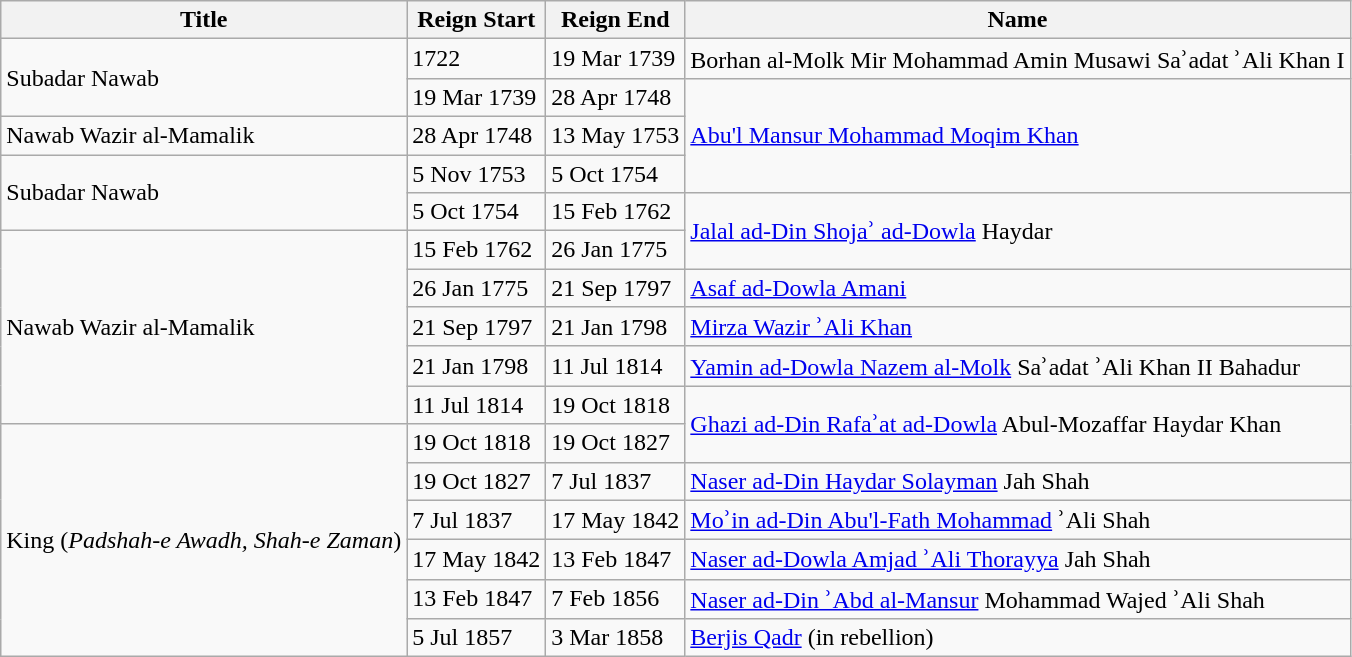<table class="wikitable">
<tr>
<th>Title</th>
<th>Reign Start</th>
<th>Reign End</th>
<th>Name</th>
</tr>
<tr>
<td rowspan = 2>Subadar Nawab</td>
<td>1722</td>
<td>19 Mar 1739</td>
<td>Borhan al-Molk Mir Mohammad Amin Musawi Saʾadat ʾAli Khan I</td>
</tr>
<tr>
<td>19 Mar 1739</td>
<td>28 Apr 1748</td>
<td rowspan = 3><a href='#'>Abu'l Mansur Mohammad Moqim Khan</a></td>
</tr>
<tr>
<td>Nawab Wazir al-Mamalik</td>
<td>28 Apr 1748</td>
<td>13 May 1753</td>
</tr>
<tr>
<td rowspan = 2>Subadar Nawab</td>
<td>5 Nov 1753</td>
<td>5 Oct 1754</td>
</tr>
<tr>
<td>5 Oct 1754</td>
<td>15 Feb 1762</td>
<td rowspan = 2><a href='#'>Jalal ad-Din Shojaʾ ad-Dowla</a> Haydar</td>
</tr>
<tr>
<td rowspan = 5>Nawab Wazir al-Mamalik</td>
<td>15 Feb 1762</td>
<td>26 Jan 1775</td>
</tr>
<tr>
<td>26 Jan 1775</td>
<td>21 Sep 1797</td>
<td><a href='#'>Asaf ad-Dowla Amani</a></td>
</tr>
<tr>
<td>21 Sep 1797</td>
<td>21 Jan 1798</td>
<td><a href='#'>Mirza Wazir ʾAli Khan</a></td>
</tr>
<tr>
<td>21 Jan 1798</td>
<td>11 Jul 1814</td>
<td><a href='#'>Yamin ad-Dowla Nazem al-Molk</a> Saʾadat ʾAli Khan II Bahadur</td>
</tr>
<tr>
<td>11 Jul 1814</td>
<td>19 Oct 1818</td>
<td rowspan = 2><a href='#'>Ghazi ad-Din Rafaʾat ad-Dowla</a> Abul-Mozaffar Haydar Khan</td>
</tr>
<tr>
<td rowspan = 6>King (<em>Padshah-e Awadh, Shah-e Zaman</em>)</td>
<td>19 Oct 1818</td>
<td>19 Oct 1827</td>
</tr>
<tr>
<td>19 Oct 1827</td>
<td>7 Jul 1837</td>
<td><a href='#'>Naser ad-Din Haydar Solayman</a> Jah Shah</td>
</tr>
<tr>
<td>7 Jul 1837</td>
<td>17 May 1842</td>
<td><a href='#'>Moʾin ad-Din Abu'l-Fath Mohammad</a> ʾAli Shah</td>
</tr>
<tr>
<td>17 May 1842</td>
<td>13 Feb 1847</td>
<td><a href='#'>Naser ad-Dowla Amjad ʾAli Thorayya</a> Jah Shah</td>
</tr>
<tr>
<td>13 Feb 1847</td>
<td>7 Feb 1856</td>
<td><a href='#'>Naser ad-Din ʾAbd al-Mansur</a> Mohammad Wajed ʾAli Shah</td>
</tr>
<tr>
<td>5 Jul 1857</td>
<td>3 Mar 1858</td>
<td><a href='#'>Berjis Qadr</a> (in rebellion)</td>
</tr>
</table>
